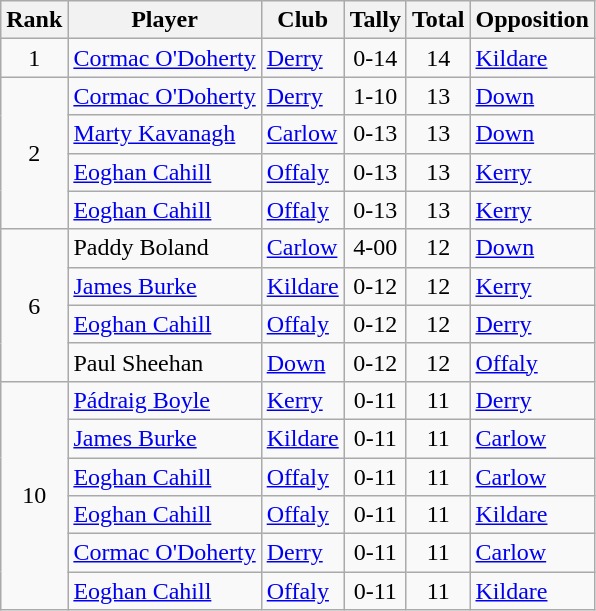<table class="wikitable">
<tr>
<th>Rank</th>
<th>Player</th>
<th>Club</th>
<th>Tally</th>
<th>Total</th>
<th>Opposition</th>
</tr>
<tr>
<td rowspan=1 align=center>1</td>
<td><a href='#'>Cormac O'Doherty</a></td>
<td><a href='#'>Derry</a></td>
<td align=center>0-14</td>
<td align=center>14</td>
<td><a href='#'>Kildare</a></td>
</tr>
<tr>
<td rowspan=4 align=center>2</td>
<td><a href='#'>Cormac O'Doherty</a></td>
<td><a href='#'>Derry</a></td>
<td align=center>1-10</td>
<td align=center>13</td>
<td><a href='#'>Down</a></td>
</tr>
<tr>
<td><a href='#'>Marty Kavanagh</a></td>
<td><a href='#'>Carlow</a></td>
<td align=center>0-13</td>
<td align=center>13</td>
<td><a href='#'>Down</a></td>
</tr>
<tr>
<td><a href='#'>Eoghan Cahill</a></td>
<td><a href='#'>Offaly</a></td>
<td align=center>0-13</td>
<td align=center>13</td>
<td><a href='#'>Kerry</a></td>
</tr>
<tr>
<td><a href='#'>Eoghan Cahill</a></td>
<td><a href='#'>Offaly</a></td>
<td align=center>0-13</td>
<td align=center>13</td>
<td><a href='#'>Kerry</a></td>
</tr>
<tr>
<td rowspan=4 align=center>6</td>
<td>Paddy Boland</td>
<td><a href='#'>Carlow</a></td>
<td align=center>4-00</td>
<td align=center>12</td>
<td><a href='#'>Down</a></td>
</tr>
<tr>
<td><a href='#'>James Burke</a></td>
<td><a href='#'>Kildare</a></td>
<td align=center>0-12</td>
<td align=center>12</td>
<td><a href='#'>Kerry</a></td>
</tr>
<tr>
<td><a href='#'>Eoghan Cahill</a></td>
<td><a href='#'>Offaly</a></td>
<td align=center>0-12</td>
<td align=center>12</td>
<td><a href='#'>Derry</a></td>
</tr>
<tr>
<td>Paul Sheehan</td>
<td><a href='#'>Down</a></td>
<td align=center>0-12</td>
<td align=center>12</td>
<td><a href='#'>Offaly</a></td>
</tr>
<tr>
<td rowspan=6 align=center>10</td>
<td><a href='#'>Pádraig Boyle</a></td>
<td><a href='#'>Kerry</a></td>
<td align=center>0-11</td>
<td align=center>11</td>
<td><a href='#'>Derry</a></td>
</tr>
<tr>
<td><a href='#'>James Burke</a></td>
<td><a href='#'>Kildare</a></td>
<td align=center>0-11</td>
<td align=center>11</td>
<td><a href='#'>Carlow</a></td>
</tr>
<tr>
<td><a href='#'>Eoghan Cahill</a></td>
<td><a href='#'>Offaly</a></td>
<td align=center>0-11</td>
<td align=center>11</td>
<td><a href='#'>Carlow</a></td>
</tr>
<tr>
<td><a href='#'>Eoghan Cahill</a></td>
<td><a href='#'>Offaly</a></td>
<td align=center>0-11</td>
<td align=center>11</td>
<td><a href='#'>Kildare</a></td>
</tr>
<tr>
<td><a href='#'>Cormac O'Doherty</a></td>
<td><a href='#'>Derry</a></td>
<td align=center>0-11</td>
<td align=center>11</td>
<td><a href='#'>Carlow</a></td>
</tr>
<tr>
<td><a href='#'>Eoghan Cahill</a></td>
<td><a href='#'>Offaly</a></td>
<td align=center>0-11</td>
<td align=center>11</td>
<td><a href='#'>Kildare</a></td>
</tr>
</table>
